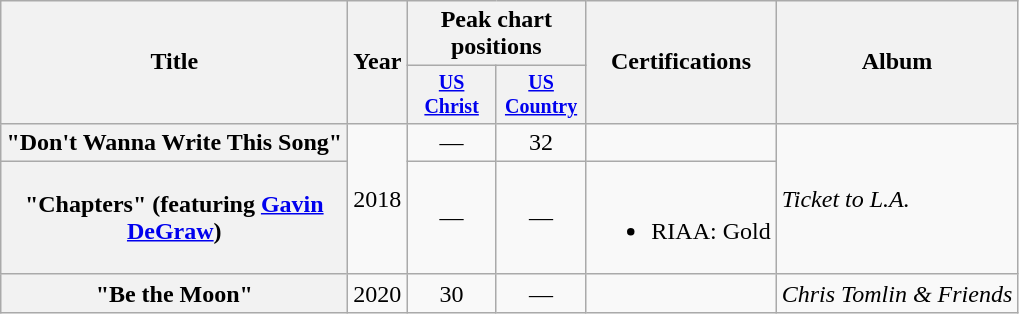<table class="wikitable plainrowheaders" style="text-align:center;">
<tr>
<th scope="col" rowspan="2" style="width:14em;">Title</th>
<th scope="col" rowspan="2">Year</th>
<th scope="col" colspan="2">Peak chart positions</th>
<th scope="col" rowspan="2">Certifications</th>
<th scope="col" rowspan="2">Album</th>
</tr>
<tr style="font-size:smaller;">
<th scope="col" style="width:4em;"><a href='#'>US<br>Christ</a><br></th>
<th scope="col" style="width:4em;"><a href='#'>US<br>Country</a><br></th>
</tr>
<tr>
<th scope="row">"Don't Wanna Write This Song"</th>
<td rowspan="2">2018</td>
<td>—</td>
<td>32</td>
<td></td>
<td rowspan="2" align="left"><em>Ticket to L.A.</em></td>
</tr>
<tr>
<th scope="row">"Chapters" (featuring <a href='#'>Gavin DeGraw</a>)</th>
<td>—</td>
<td>—</td>
<td><br><ul><li>RIAA: Gold</li></ul></td>
</tr>
<tr>
<th scope="row">"Be the Moon"<br></th>
<td>2020</td>
<td>30</td>
<td>—</td>
<td></td>
<td align="left"><em>Chris Tomlin & Friends</em></td>
</tr>
</table>
